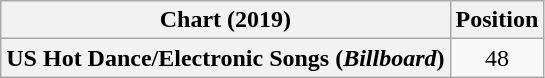<table class="wikitable plainrowheaders" style="text-align:center;">
<tr>
<th scope="col">Chart (2019)</th>
<th scope="col">Position</th>
</tr>
<tr>
<th scope="row">US Hot Dance/Electronic Songs (<em>Billboard</em>)</th>
<td>48</td>
</tr>
</table>
